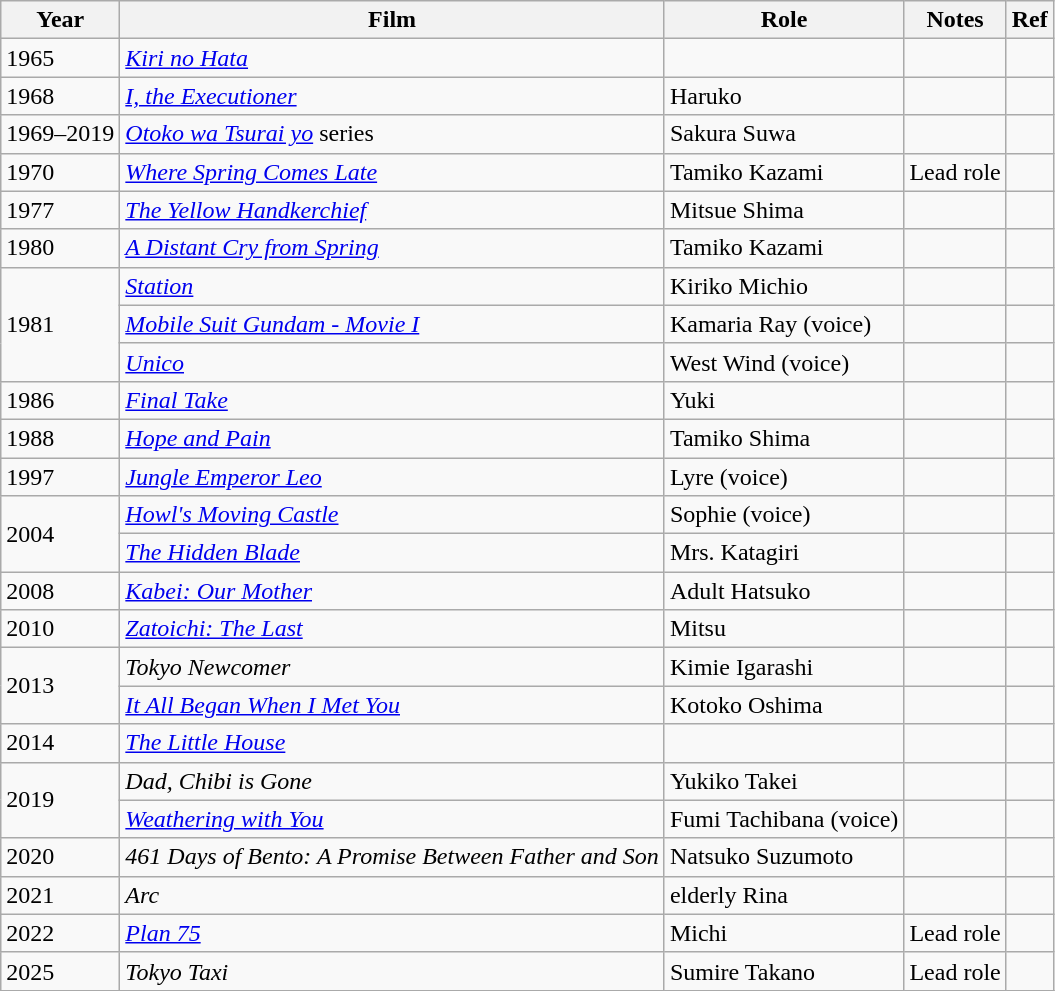<table class="wikitable">
<tr>
<th>Year</th>
<th>Film</th>
<th>Role</th>
<th>Notes</th>
<th>Ref</th>
</tr>
<tr>
<td>1965</td>
<td><em><a href='#'>Kiri no Hata</a></em></td>
<td></td>
<td></td>
<td></td>
</tr>
<tr>
<td>1968</td>
<td><em><a href='#'>I, the Executioner</a></em></td>
<td>Haruko</td>
<td></td>
<td></td>
</tr>
<tr>
<td>1969–2019</td>
<td><em><a href='#'>Otoko wa Tsurai yo</a></em> series</td>
<td>Sakura Suwa</td>
<td></td>
<td></td>
</tr>
<tr>
<td>1970</td>
<td><em><a href='#'>Where Spring Comes Late</a></em></td>
<td>Tamiko Kazami</td>
<td>Lead role</td>
<td></td>
</tr>
<tr>
<td>1977</td>
<td><em><a href='#'>The Yellow Handkerchief</a></em></td>
<td>Mitsue Shima</td>
<td></td>
<td></td>
</tr>
<tr>
<td>1980</td>
<td><em><a href='#'>A Distant Cry from Spring</a></em></td>
<td>Tamiko Kazami</td>
<td></td>
<td></td>
</tr>
<tr>
<td rowspan=3>1981</td>
<td><em><a href='#'>Station</a></em></td>
<td>Kiriko Michio</td>
<td></td>
<td></td>
</tr>
<tr>
<td><em><a href='#'>Mobile Suit Gundam - Movie I</a></em></td>
<td>Kamaria Ray (voice)</td>
<td></td>
<td></td>
</tr>
<tr>
<td><em><a href='#'>Unico</a></em></td>
<td>West Wind (voice)</td>
<td></td>
<td></td>
</tr>
<tr>
<td>1986</td>
<td><em><a href='#'>Final Take</a></em></td>
<td>Yuki</td>
<td></td>
<td></td>
</tr>
<tr>
<td>1988</td>
<td><em><a href='#'>Hope and Pain</a></em></td>
<td>Tamiko Shima</td>
<td></td>
<td></td>
</tr>
<tr>
<td>1997</td>
<td><em><a href='#'>Jungle Emperor Leo</a></em></td>
<td>Lyre (voice)</td>
<td></td>
<td></td>
</tr>
<tr>
<td rowspan=2>2004</td>
<td><em><a href='#'>Howl's Moving Castle</a></em></td>
<td>Sophie (voice)</td>
<td></td>
<td></td>
</tr>
<tr>
<td><em><a href='#'>The Hidden Blade</a></em></td>
<td>Mrs. Katagiri</td>
<td></td>
<td></td>
</tr>
<tr>
<td>2008</td>
<td><em><a href='#'>Kabei: Our Mother</a></em></td>
<td>Adult Hatsuko</td>
<td></td>
<td></td>
</tr>
<tr>
<td>2010</td>
<td><em><a href='#'>Zatoichi: The Last</a></em></td>
<td>Mitsu</td>
<td></td>
<td></td>
</tr>
<tr>
<td rowspan=2>2013</td>
<td><em>Tokyo Newcomer</em></td>
<td>Kimie Igarashi</td>
<td></td>
<td></td>
</tr>
<tr>
<td><em><a href='#'>It All Began When I Met You</a></em></td>
<td>Kotoko Oshima</td>
<td></td>
<td></td>
</tr>
<tr>
<td>2014</td>
<td><em><a href='#'>The Little House</a></em></td>
<td></td>
<td></td>
<td></td>
</tr>
<tr>
<td rowspan=2>2019</td>
<td><em>Dad, Chibi is Gone</em></td>
<td>Yukiko Takei</td>
<td></td>
<td></td>
</tr>
<tr>
<td><em><a href='#'>Weathering with You</a></em></td>
<td>Fumi Tachibana (voice)</td>
<td></td>
<td></td>
</tr>
<tr>
<td>2020</td>
<td><em>461 Days of Bento: A Promise Between Father and Son</em></td>
<td>Natsuko Suzumoto</td>
<td></td>
<td></td>
</tr>
<tr>
<td>2021</td>
<td><em>Arc</em></td>
<td>elderly Rina</td>
<td></td>
<td></td>
</tr>
<tr>
<td>2022</td>
<td><em><a href='#'>Plan 75</a></em></td>
<td>Michi</td>
<td>Lead role</td>
<td></td>
</tr>
<tr>
<td>2025</td>
<td><em>Tokyo Taxi</em></td>
<td>Sumire Takano</td>
<td>Lead role</td>
<td></td>
</tr>
<tr>
</tr>
</table>
